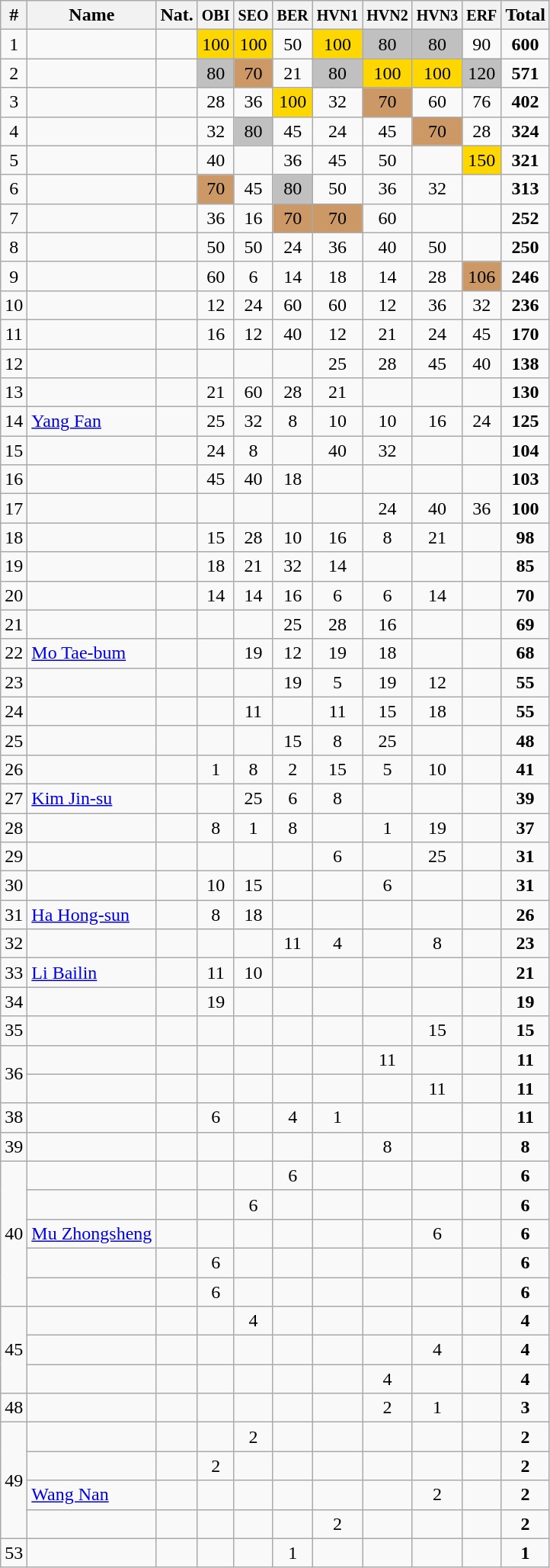<table class="wikitable sortable" style="text-align:center;">
<tr>
<th>#</th>
<th>Name</th>
<th>Nat.</th>
<th><small>OBI</small></th>
<th><small>SEO</small></th>
<th><small>BER</small></th>
<th><small>HVN1</small></th>
<th><small>HVN2</small></th>
<th><small>HVN3</small></th>
<th><small>ERF</small></th>
<th>Total</th>
</tr>
<tr>
<td>1</td>
<td align=left></td>
<td></td>
<td bgcolor=gold>100</td>
<td bgcolor=gold>100</td>
<td>50</td>
<td bgcolor=gold>100</td>
<td bgcolor=silver>80</td>
<td bgcolor=silver>80</td>
<td>90</td>
<td><strong>600</strong></td>
</tr>
<tr>
<td>2</td>
<td align=left></td>
<td></td>
<td bgcolor=silver>80</td>
<td bgcolor=cc9966>70</td>
<td>21</td>
<td bgcolor=silver>80</td>
<td bgcolor=gold>100</td>
<td bgcolor=gold>100</td>
<td bgcolor=silver>120</td>
<td><strong>571</strong></td>
</tr>
<tr>
<td>3</td>
<td align=left></td>
<td></td>
<td>28</td>
<td>36</td>
<td bgcolor=gold>100</td>
<td>32</td>
<td bgcolor=cc9966>70</td>
<td>60</td>
<td>76</td>
<td><strong>402</strong></td>
</tr>
<tr>
<td>4</td>
<td align=left></td>
<td></td>
<td>32</td>
<td bgcolor=silver>80</td>
<td>45</td>
<td>24</td>
<td>45</td>
<td bgcolor=cc9966>70</td>
<td>28</td>
<td><strong>324</strong></td>
</tr>
<tr>
<td>5</td>
<td align=left></td>
<td></td>
<td>40</td>
<td></td>
<td>36</td>
<td>45</td>
<td>50</td>
<td></td>
<td bgcolor=gold>150</td>
<td><strong>321</strong></td>
</tr>
<tr>
<td>6</td>
<td align=left></td>
<td></td>
<td bgcolor=cc9966>70</td>
<td>45</td>
<td bgcolor=silver>80</td>
<td>50</td>
<td>36</td>
<td>32</td>
<td></td>
<td><strong>313</strong></td>
</tr>
<tr>
<td>7</td>
<td align=left></td>
<td></td>
<td>36</td>
<td>16</td>
<td bgcolor=cc9966>70</td>
<td bgcolor=cc9966>70</td>
<td>60</td>
<td></td>
<td></td>
<td><strong>252</strong></td>
</tr>
<tr>
<td>8</td>
<td align=left></td>
<td></td>
<td>50</td>
<td>50</td>
<td>24</td>
<td>36</td>
<td>40</td>
<td>50</td>
<td></td>
<td><strong>250</strong></td>
</tr>
<tr>
<td>9</td>
<td align=left></td>
<td></td>
<td>60</td>
<td>6</td>
<td>14</td>
<td>18</td>
<td>14</td>
<td>28</td>
<td bgcolor=cc9966>106</td>
<td><strong>246</strong></td>
</tr>
<tr>
<td>10</td>
<td align=left></td>
<td></td>
<td>12</td>
<td>24</td>
<td>60</td>
<td>60</td>
<td>12</td>
<td>36</td>
<td>32</td>
<td><strong>236</strong></td>
</tr>
<tr>
<td>11</td>
<td align=left></td>
<td></td>
<td>16</td>
<td>12</td>
<td>40</td>
<td>12</td>
<td>21</td>
<td>24</td>
<td>45</td>
<td><strong>170</strong></td>
</tr>
<tr>
<td>12</td>
<td align=left></td>
<td></td>
<td></td>
<td></td>
<td></td>
<td>25</td>
<td>28</td>
<td>45</td>
<td>40</td>
<td><strong>138</strong></td>
</tr>
<tr>
<td>13</td>
<td align=left></td>
<td></td>
<td>21</td>
<td>60</td>
<td>28</td>
<td>21</td>
<td></td>
<td></td>
<td></td>
<td><strong>130</strong></td>
</tr>
<tr>
<td>14</td>
<td align=left><a href='#'>Yang Fan</a></td>
<td></td>
<td>25</td>
<td>32</td>
<td>8</td>
<td>10</td>
<td>10</td>
<td>16</td>
<td>24</td>
<td><strong>125</strong></td>
</tr>
<tr>
<td>15</td>
<td align=left></td>
<td></td>
<td>24</td>
<td>8</td>
<td></td>
<td>40</td>
<td>32</td>
<td></td>
<td></td>
<td><strong>104</strong></td>
</tr>
<tr>
<td>16</td>
<td align=left></td>
<td></td>
<td>45</td>
<td>40</td>
<td>18</td>
<td></td>
<td></td>
<td></td>
<td></td>
<td><strong>103</strong></td>
</tr>
<tr>
<td>17</td>
<td align=left></td>
<td></td>
<td></td>
<td></td>
<td></td>
<td></td>
<td>24</td>
<td>40</td>
<td>36</td>
<td><strong>100</strong></td>
</tr>
<tr>
<td>18</td>
<td align=left></td>
<td></td>
<td>15</td>
<td>28</td>
<td>10</td>
<td>16</td>
<td>8</td>
<td>21</td>
<td></td>
<td><strong>98</strong></td>
</tr>
<tr>
<td>19</td>
<td align=left></td>
<td></td>
<td>18</td>
<td>21</td>
<td>32</td>
<td>14</td>
<td></td>
<td></td>
<td></td>
<td><strong>85</strong></td>
</tr>
<tr>
<td>20</td>
<td align=left></td>
<td></td>
<td>14</td>
<td>14</td>
<td>16</td>
<td>6</td>
<td>6</td>
<td>14</td>
<td></td>
<td><strong>70</strong></td>
</tr>
<tr>
<td>21</td>
<td align=left></td>
<td></td>
<td></td>
<td></td>
<td>25</td>
<td>28</td>
<td>16</td>
<td></td>
<td></td>
<td><strong>69</strong></td>
</tr>
<tr>
<td>22</td>
<td align=left><a href='#'>Mo Tae-bum</a></td>
<td></td>
<td></td>
<td>19</td>
<td>12</td>
<td>19</td>
<td>18</td>
<td></td>
<td></td>
<td><strong>68</strong></td>
</tr>
<tr>
<td>23</td>
<td align=left></td>
<td></td>
<td></td>
<td></td>
<td>19</td>
<td>5</td>
<td>19</td>
<td>12</td>
<td></td>
<td><strong>55</strong></td>
</tr>
<tr>
<td>24</td>
<td align=left></td>
<td></td>
<td></td>
<td>11</td>
<td></td>
<td>11</td>
<td>15</td>
<td>18</td>
<td></td>
<td><strong>55</strong></td>
</tr>
<tr>
<td>25</td>
<td align=left></td>
<td></td>
<td></td>
<td></td>
<td>15</td>
<td>8</td>
<td>25</td>
<td></td>
<td></td>
<td><strong>48</strong></td>
</tr>
<tr>
<td>26</td>
<td align=left></td>
<td></td>
<td>1</td>
<td>8</td>
<td>2</td>
<td>15</td>
<td>5</td>
<td>10</td>
<td></td>
<td><strong>41</strong></td>
</tr>
<tr>
<td>27</td>
<td align=left><a href='#'>Kim Jin-su</a></td>
<td></td>
<td></td>
<td>25</td>
<td>6</td>
<td>8</td>
<td></td>
<td></td>
<td></td>
<td><strong>39</strong></td>
</tr>
<tr>
<td>28</td>
<td align=left></td>
<td></td>
<td>8</td>
<td>1</td>
<td>8</td>
<td></td>
<td>1</td>
<td>19</td>
<td></td>
<td><strong>37</strong></td>
</tr>
<tr>
<td>29</td>
<td align=left></td>
<td></td>
<td></td>
<td></td>
<td></td>
<td>6</td>
<td></td>
<td>25</td>
<td></td>
<td><strong>31</strong></td>
</tr>
<tr>
<td>30</td>
<td align=left></td>
<td></td>
<td>10</td>
<td>15</td>
<td></td>
<td></td>
<td>6</td>
<td></td>
<td></td>
<td><strong>31</strong></td>
</tr>
<tr>
<td>31</td>
<td align=left><a href='#'>Ha Hong-sun</a></td>
<td></td>
<td>8</td>
<td>18</td>
<td></td>
<td></td>
<td></td>
<td></td>
<td></td>
<td><strong>26</strong></td>
</tr>
<tr>
<td>32</td>
<td align=left></td>
<td></td>
<td></td>
<td></td>
<td>11</td>
<td>4</td>
<td></td>
<td>8</td>
<td></td>
<td><strong>23</strong></td>
</tr>
<tr>
<td>33</td>
<td align=left><a href='#'>Li Bailin</a></td>
<td></td>
<td>11</td>
<td>10</td>
<td></td>
<td></td>
<td></td>
<td></td>
<td></td>
<td><strong>21</strong></td>
</tr>
<tr>
<td>34</td>
<td align=left></td>
<td></td>
<td>19</td>
<td></td>
<td></td>
<td></td>
<td></td>
<td></td>
<td></td>
<td><strong>19</strong></td>
</tr>
<tr>
<td>35</td>
<td align=left></td>
<td></td>
<td></td>
<td></td>
<td></td>
<td></td>
<td></td>
<td>15</td>
<td></td>
<td><strong>15</strong></td>
</tr>
<tr>
<td rowspan=2>36</td>
<td align=left></td>
<td></td>
<td></td>
<td></td>
<td></td>
<td></td>
<td>11</td>
<td></td>
<td></td>
<td><strong>11</strong></td>
</tr>
<tr>
<td align=left></td>
<td></td>
<td></td>
<td></td>
<td></td>
<td></td>
<td></td>
<td>11</td>
<td></td>
<td><strong>11</strong></td>
</tr>
<tr>
<td>38</td>
<td align=left></td>
<td></td>
<td>6</td>
<td></td>
<td>4</td>
<td>1</td>
<td></td>
<td></td>
<td></td>
<td><strong>11</strong></td>
</tr>
<tr>
<td>39</td>
<td align=left></td>
<td></td>
<td></td>
<td></td>
<td></td>
<td></td>
<td>8</td>
<td></td>
<td></td>
<td><strong>8</strong></td>
</tr>
<tr>
<td rowspan=5>40</td>
<td align=left></td>
<td></td>
<td></td>
<td></td>
<td>6</td>
<td></td>
<td></td>
<td></td>
<td></td>
<td><strong>6</strong></td>
</tr>
<tr>
<td align=left></td>
<td></td>
<td></td>
<td>6</td>
<td></td>
<td></td>
<td></td>
<td></td>
<td></td>
<td><strong>6</strong></td>
</tr>
<tr>
<td align=left><a href='#'>Mu Zhongsheng</a></td>
<td></td>
<td></td>
<td></td>
<td></td>
<td></td>
<td></td>
<td>6</td>
<td></td>
<td><strong>6</strong></td>
</tr>
<tr>
<td align=left></td>
<td></td>
<td>6</td>
<td></td>
<td></td>
<td></td>
<td></td>
<td></td>
<td></td>
<td><strong>6</strong></td>
</tr>
<tr>
<td align=left></td>
<td></td>
<td>6</td>
<td></td>
<td></td>
<td></td>
<td></td>
<td></td>
<td></td>
<td><strong>6</strong></td>
</tr>
<tr>
<td rowspan=3>45</td>
<td align=left></td>
<td></td>
<td></td>
<td>4</td>
<td></td>
<td></td>
<td></td>
<td></td>
<td></td>
<td><strong>4</strong></td>
</tr>
<tr>
<td align=left></td>
<td></td>
<td></td>
<td></td>
<td></td>
<td></td>
<td></td>
<td>4</td>
<td></td>
<td><strong>4</strong></td>
</tr>
<tr>
<td align=left></td>
<td></td>
<td></td>
<td></td>
<td></td>
<td></td>
<td>4</td>
<td></td>
<td></td>
<td><strong>4</strong></td>
</tr>
<tr>
<td>48</td>
<td align=left></td>
<td></td>
<td></td>
<td></td>
<td></td>
<td></td>
<td>2</td>
<td>1</td>
<td></td>
<td><strong>3</strong></td>
</tr>
<tr>
<td rowspan=4>49</td>
<td align=left></td>
<td></td>
<td></td>
<td>2</td>
<td></td>
<td></td>
<td></td>
<td></td>
<td></td>
<td><strong>2</strong></td>
</tr>
<tr>
<td align=left></td>
<td></td>
<td>2</td>
<td></td>
<td></td>
<td></td>
<td></td>
<td></td>
<td></td>
<td><strong>2</strong></td>
</tr>
<tr>
<td align=left><a href='#'>Wang Nan</a></td>
<td></td>
<td></td>
<td></td>
<td></td>
<td></td>
<td></td>
<td>2</td>
<td></td>
<td><strong>2</strong></td>
</tr>
<tr>
<td align=left></td>
<td></td>
<td></td>
<td></td>
<td></td>
<td>2</td>
<td></td>
<td></td>
<td></td>
<td><strong>2</strong></td>
</tr>
<tr>
<td>53</td>
<td align=left></td>
<td></td>
<td></td>
<td></td>
<td>1</td>
<td></td>
<td></td>
<td></td>
<td></td>
<td><strong>1</strong></td>
</tr>
</table>
